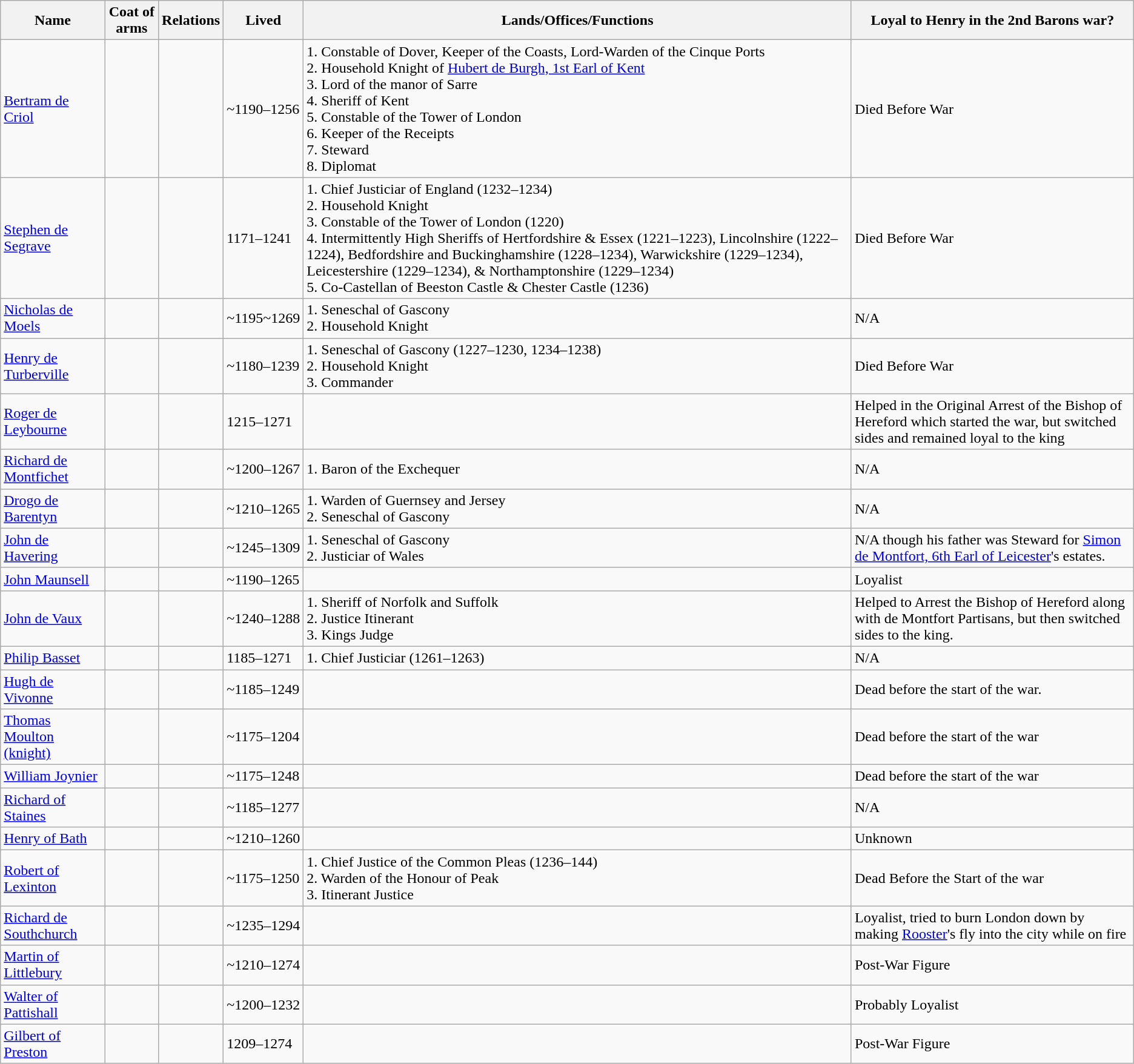<table class="wikitable">
<tr>
<th>Name</th>
<th>Coat of arms</th>
<th>Relations</th>
<th>Lived</th>
<th>Lands/Offices/Functions</th>
<th>Loyal to Henry in the 2nd Barons war?</th>
</tr>
<tr>
<td><a href='#'>Bertram de Criol</a></td>
<td></td>
<td></td>
<td>~1190–1256</td>
<td>1. Constable of Dover, Keeper of the Coasts, Lord-Warden of the Cinque Ports<br>2. Household Knight of <a href='#'>Hubert de Burgh, 1st Earl of Kent</a><br>3. Lord of the manor of Sarre<br>4. Sheriff of Kent<br>5. Constable of the Tower of London<br>6. Keeper of the Receipts<br>7. Steward<br>8. Diplomat</td>
<td>Died Before War</td>
</tr>
<tr>
<td><a href='#'>Stephen de Segrave</a></td>
<td></td>
<td></td>
<td>1171–1241</td>
<td>1. Chief Justiciar of England (1232–1234)<br>2. Household Knight<br>3. Constable of the Tower of London (1220)<br>4. Intermittently High Sheriffs of Hertfordshire & Essex (1221–1223), Lincolnshire (1222–1224), Bedfordshire and Buckinghamshire (1228–1234), Warwickshire (1229–1234), Leicestershire (1229–1234), & Northamptonshire (1229–1234)<br>5. Co-Castellan of Beeston Castle & Chester Castle (1236)</td>
<td>Died Before War</td>
</tr>
<tr>
<td><a href='#'>Nicholas de Moels</a></td>
<td></td>
<td></td>
<td>~1195~1269</td>
<td>1. Seneschal of Gascony<br>2. Household Knight</td>
<td>N/A</td>
</tr>
<tr>
<td><a href='#'>Henry de Turberville</a></td>
<td></td>
<td></td>
<td>~1180–1239</td>
<td>1. Seneschal of Gascony (1227–1230, 1234–1238)<br>2. Household Knight<br>3. Commander</td>
<td>Died Before War</td>
</tr>
<tr>
<td><a href='#'>Roger de Leybourne</a></td>
<td></td>
<td></td>
<td>1215–1271</td>
<td></td>
<td>Helped in the Original Arrest of the Bishop of Hereford which started the war, but switched sides and remained loyal to the king</td>
</tr>
<tr>
<td><a href='#'>Richard de Montfichet</a></td>
<td></td>
<td></td>
<td>~1200–1267</td>
<td>1. Baron of the Exchequer</td>
<td>N/A</td>
</tr>
<tr>
<td><a href='#'>Drogo de Barentyn</a></td>
<td></td>
<td></td>
<td>~1210–1265</td>
<td>1. Warden of Guernsey and Jersey<br>2. Seneschal of Gascony</td>
<td>N/A</td>
</tr>
<tr>
<td><a href='#'>John de Havering</a></td>
<td></td>
<td></td>
<td>~1245–1309</td>
<td>1. Seneschal of Gascony<br>2. Justiciar of Wales</td>
<td>N/A though his father was Steward for <a href='#'>Simon de Montfort, 6th Earl of Leicester</a>'s estates.</td>
</tr>
<tr>
<td><a href='#'>John Maunsell</a></td>
<td></td>
<td></td>
<td>~1190–1265</td>
<td></td>
<td>Loyalist</td>
</tr>
<tr>
<td><a href='#'>John de Vaux</a></td>
<td></td>
<td></td>
<td>~1240–1288</td>
<td>1. Sheriff of Norfolk and Suffolk<br>2. Justice Itinerant<br>3. Kings Judge</td>
<td>Helped to Arrest the Bishop of Hereford along with de Montfort Partisans, but then switched sides to the king.</td>
</tr>
<tr>
<td><a href='#'>Philip Basset</a></td>
<td></td>
<td></td>
<td>1185–1271</td>
<td>1. Chief Justiciar (1261–1263)</td>
<td>N/A</td>
</tr>
<tr>
<td><a href='#'>Hugh de Vivonne</a></td>
<td></td>
<td></td>
<td>~1185–1249</td>
<td></td>
<td>Dead before the start of the war.</td>
</tr>
<tr>
<td><a href='#'>Thomas Moulton (knight)</a></td>
<td></td>
<td></td>
<td>~1175–1204</td>
<td></td>
<td>Dead before the start of the war</td>
</tr>
<tr>
<td><a href='#'>William Joynier</a></td>
<td></td>
<td></td>
<td>~1175–1248</td>
<td></td>
<td>Dead before the start of the war</td>
</tr>
<tr>
<td><a href='#'>Richard of Staines</a></td>
<td></td>
<td></td>
<td>~1185–1277</td>
<td></td>
<td>N/A</td>
</tr>
<tr>
<td><a href='#'>Henry of Bath</a></td>
<td></td>
<td></td>
<td>~1210–1260</td>
<td></td>
<td>Unknown</td>
</tr>
<tr>
<td><a href='#'>Robert of Lexinton</a></td>
<td></td>
<td></td>
<td>~1175–1250</td>
<td>1. Chief Justice of the Common Pleas (1236–144)<br>2. Warden of the Honour of Peak<br>3. Itinerant Justice</td>
<td>Dead Before the Start of the war</td>
</tr>
<tr>
<td><a href='#'>Richard de Southchurch</a></td>
<td></td>
<td></td>
<td>~1235–1294</td>
<td></td>
<td>Loyalist, tried to burn London down by making <a href='#'>Rooster</a>'s fly into the city while on fire</td>
</tr>
<tr>
<td><a href='#'>Martin of Littlebury</a></td>
<td></td>
<td></td>
<td>~1210–1274</td>
<td></td>
<td>Post-War Figure</td>
</tr>
<tr>
<td><a href='#'>Walter of Pattishall</a></td>
<td></td>
<td></td>
<td>~1200–1232</td>
<td></td>
<td>Probably Loyalist</td>
</tr>
<tr>
<td><a href='#'>Gilbert of Preston</a></td>
<td></td>
<td></td>
<td>1209–1274</td>
<td></td>
<td>Post-War Figure</td>
</tr>
</table>
